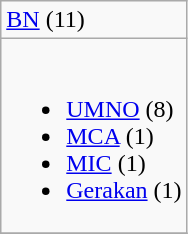<table class="wikitable">
<tr>
<td> <a href='#'>BN</a> (11)</td>
</tr>
<tr>
<td><br><ul><li> <a href='#'>UMNO</a> (8)</li><li> <a href='#'>MCA</a> (1)</li><li> <a href='#'>MIC</a> (1)</li><li> <a href='#'>Gerakan</a> (1)</li></ul></td>
</tr>
<tr>
</tr>
</table>
